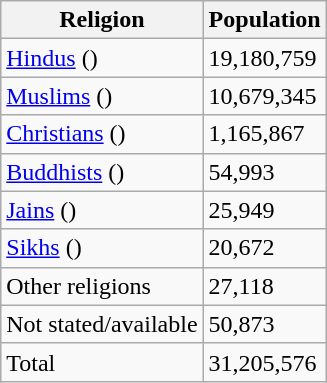<table class="wikitable">
<tr>
<th>Religion</th>
<th>Population</th>
</tr>
<tr>
<td><a href='#'>Hindus</a> ()</td>
<td>19,180,759</td>
</tr>
<tr>
<td><a href='#'>Muslims</a> ()</td>
<td>10,679,345</td>
</tr>
<tr>
<td><a href='#'>Christians</a> ()</td>
<td>1,165,867</td>
</tr>
<tr>
<td><a href='#'>Buddhists</a> ()</td>
<td>54,993</td>
</tr>
<tr>
<td><a href='#'>Jains</a> ()</td>
<td>25,949</td>
</tr>
<tr>
<td><a href='#'>Sikhs</a> ()</td>
<td>20,672</td>
</tr>
<tr>
<td>Other religions</td>
<td>27,118</td>
</tr>
<tr>
<td>Not stated/available</td>
<td>50,873</td>
</tr>
<tr>
<td>Total</td>
<td>31,205,576</td>
</tr>
</table>
